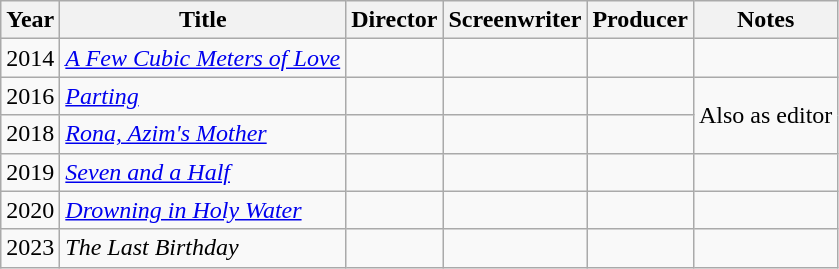<table class="wikitable sortable">
<tr>
<th>Year</th>
<th>Title</th>
<th>Director</th>
<th>Screenwriter</th>
<th>Producer</th>
<th>Notes</th>
</tr>
<tr>
<td>2014</td>
<td><em><a href='#'>A Few Cubic Meters of Love</a></em></td>
<td></td>
<td></td>
<td></td>
<td></td>
</tr>
<tr>
<td>2016</td>
<td><a href='#'><em>Parting</em></a></td>
<td></td>
<td></td>
<td></td>
<td rowspan="2">Also as editor</td>
</tr>
<tr>
<td>2018</td>
<td><em><a href='#'>Rona, Azim's Mother</a></em></td>
<td></td>
<td></td>
<td></td>
</tr>
<tr>
<td>2019</td>
<td><em><a href='#'>Seven and a Half</a></em></td>
<td></td>
<td></td>
<td></td>
<td></td>
</tr>
<tr>
<td>2020</td>
<td><em><a href='#'>Drowning in Holy Water</a></em></td>
<td></td>
<td></td>
<td></td>
<td></td>
</tr>
<tr>
<td>2023</td>
<td><em>The Last Birthday</em></td>
<td></td>
<td></td>
<td></td>
<td></td>
</tr>
</table>
